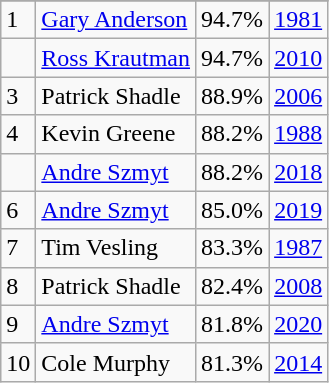<table class="wikitable">
<tr>
</tr>
<tr>
<td>1</td>
<td><a href='#'>Gary Anderson</a></td>
<td><abbr>94.7%</abbr></td>
<td><a href='#'>1981</a></td>
</tr>
<tr>
<td></td>
<td><a href='#'>Ross Krautman</a></td>
<td><abbr>94.7%</abbr></td>
<td><a href='#'>2010</a></td>
</tr>
<tr>
<td>3</td>
<td>Patrick Shadle</td>
<td><abbr>88.9%</abbr></td>
<td><a href='#'>2006</a></td>
</tr>
<tr>
<td>4</td>
<td>Kevin Greene</td>
<td><abbr>88.2%</abbr></td>
<td><a href='#'>1988</a></td>
</tr>
<tr>
<td></td>
<td><a href='#'>Andre Szmyt</a></td>
<td><abbr>88.2%</abbr></td>
<td><a href='#'>2018</a></td>
</tr>
<tr>
<td>6</td>
<td><a href='#'>Andre Szmyt</a></td>
<td><abbr>85.0%</abbr></td>
<td><a href='#'>2019</a></td>
</tr>
<tr>
<td>7</td>
<td>Tim Vesling</td>
<td><abbr>83.3%</abbr></td>
<td><a href='#'>1987</a></td>
</tr>
<tr>
<td>8</td>
<td>Patrick Shadle</td>
<td><abbr>82.4%</abbr></td>
<td><a href='#'>2008</a></td>
</tr>
<tr>
<td>9</td>
<td><a href='#'>Andre Szmyt</a></td>
<td><abbr>81.8%</abbr></td>
<td><a href='#'>2020</a></td>
</tr>
<tr>
<td>10</td>
<td>Cole Murphy</td>
<td><abbr>81.3%</abbr></td>
<td><a href='#'>2014</a></td>
</tr>
</table>
